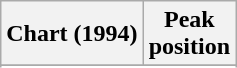<table class="wikitable sortable">
<tr>
<th>Chart (1994)</th>
<th>Peak<br>position</th>
</tr>
<tr>
</tr>
<tr>
</tr>
<tr>
</tr>
</table>
